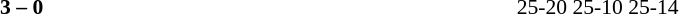<table width=100% cellspacing=1>
<tr>
<th width=20%></th>
<th width=12%></th>
<th width=20%></th>
<th width=33%></th>
<td></td>
</tr>
<tr style=font-size:90%>
<td align=right><strong></strong></td>
<td align=center><strong>3 – 0</strong></td>
<td></td>
<td>25-20 25-10 25-14</td>
</tr>
</table>
